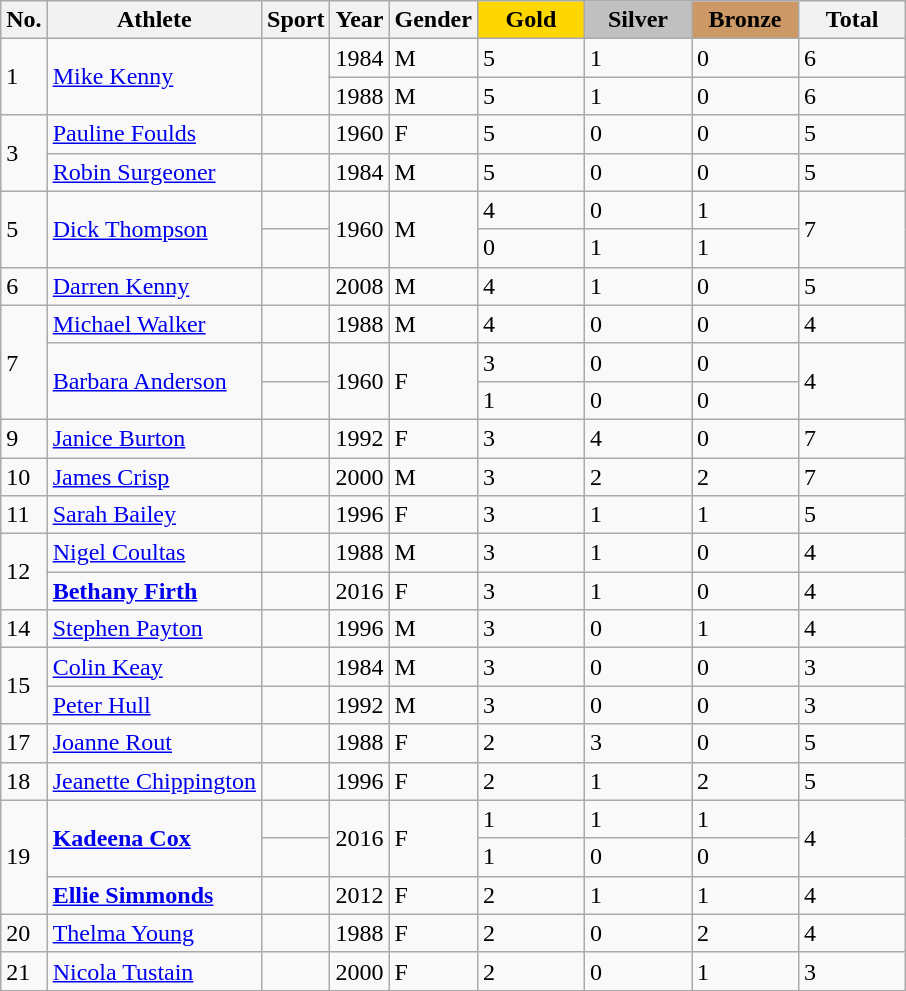<table class="wikitable sortable">
<tr>
<th>No.</th>
<th>Athlete</th>
<th>Sport</th>
<th>Year</th>
<th>Gender</th>
<th style="background:gold; width:4.0em; font-weight:bold;">Gold</th>
<th style="background:silver; width:4.0em; font-weight:bold;">Silver</th>
<th style="background:#c96; width:4.0em; font-weight:bold;">Bronze</th>
<th style="width:4.0em;">Total</th>
</tr>
<tr>
<td rowspan="2">1</td>
<td rowspan="2"><a href='#'>Mike Kenny</a></td>
<td rowspan="2"></td>
<td>1984</td>
<td>M</td>
<td>5</td>
<td>1</td>
<td>0</td>
<td>6</td>
</tr>
<tr>
<td>1988</td>
<td>M</td>
<td>5</td>
<td>1</td>
<td>0</td>
<td>6</td>
</tr>
<tr>
<td rowspan="2">3</td>
<td><a href='#'>Pauline Foulds</a></td>
<td></td>
<td>1960</td>
<td>F</td>
<td>5</td>
<td>0</td>
<td>0</td>
<td>5</td>
</tr>
<tr>
<td><a href='#'>Robin Surgeoner</a></td>
<td></td>
<td>1984</td>
<td>M</td>
<td>5</td>
<td>0</td>
<td>0</td>
<td>5</td>
</tr>
<tr>
<td rowspan="2">5</td>
<td rowspan="2"><a href='#'>Dick Thompson</a></td>
<td></td>
<td rowspan="2">1960</td>
<td rowspan="2">M</td>
<td>4</td>
<td>0</td>
<td>1</td>
<td rowspan="2">7</td>
</tr>
<tr>
<td></td>
<td>0</td>
<td>1</td>
<td>1</td>
</tr>
<tr>
<td>6</td>
<td><a href='#'>Darren Kenny</a></td>
<td></td>
<td>2008</td>
<td>M</td>
<td>4</td>
<td>1</td>
<td>0</td>
<td>5</td>
</tr>
<tr>
<td rowspan="3">7</td>
<td><a href='#'>Michael Walker</a></td>
<td></td>
<td>1988</td>
<td>M</td>
<td>4</td>
<td>0</td>
<td>0</td>
<td>4</td>
</tr>
<tr>
<td rowspan="2"><a href='#'>Barbara Anderson</a></td>
<td></td>
<td rowspan="2">1960</td>
<td rowspan="2">F</td>
<td>3</td>
<td>0</td>
<td>0</td>
<td rowspan="2">4</td>
</tr>
<tr>
<td></td>
<td>1</td>
<td>0</td>
<td>0</td>
</tr>
<tr>
<td>9</td>
<td><a href='#'>Janice Burton</a></td>
<td></td>
<td>1992</td>
<td>F</td>
<td>3</td>
<td>4</td>
<td>0</td>
<td>7</td>
</tr>
<tr>
<td>10</td>
<td><a href='#'>James Crisp</a></td>
<td></td>
<td>2000</td>
<td>M</td>
<td>3</td>
<td>2</td>
<td>2</td>
<td>7</td>
</tr>
<tr>
<td>11</td>
<td><a href='#'>Sarah Bailey</a></td>
<td></td>
<td>1996</td>
<td>F</td>
<td>3</td>
<td>1</td>
<td>1</td>
<td>5</td>
</tr>
<tr>
<td rowspan="2">12</td>
<td><a href='#'>Nigel Coultas</a></td>
<td></td>
<td>1988</td>
<td>M</td>
<td>3</td>
<td>1</td>
<td>0</td>
<td>4</td>
</tr>
<tr>
<td><strong><a href='#'>Bethany Firth</a></strong></td>
<td></td>
<td>2016</td>
<td>F</td>
<td>3</td>
<td>1</td>
<td>0</td>
<td>4</td>
</tr>
<tr>
<td>14</td>
<td><a href='#'>Stephen Payton</a></td>
<td></td>
<td>1996</td>
<td>M</td>
<td>3</td>
<td>0</td>
<td>1</td>
<td>4</td>
</tr>
<tr>
<td rowspan="2">15</td>
<td><a href='#'>Colin Keay</a></td>
<td></td>
<td>1984</td>
<td>M</td>
<td>3</td>
<td>0</td>
<td>0</td>
<td>3</td>
</tr>
<tr>
<td><a href='#'>Peter Hull</a></td>
<td></td>
<td>1992</td>
<td>M</td>
<td>3</td>
<td>0</td>
<td>0</td>
<td>3</td>
</tr>
<tr>
<td>17</td>
<td><a href='#'>Joanne Rout</a></td>
<td></td>
<td>1988</td>
<td>F</td>
<td>2</td>
<td>3</td>
<td>0</td>
<td>5</td>
</tr>
<tr>
<td>18</td>
<td><a href='#'>Jeanette Chippington</a></td>
<td></td>
<td>1996</td>
<td>F</td>
<td>2</td>
<td>1</td>
<td>2</td>
<td>5</td>
</tr>
<tr>
<td rowspan="3">19</td>
<td rowspan="2"><strong><a href='#'>Kadeena Cox</a></strong></td>
<td></td>
<td rowspan="2">2016</td>
<td rowspan="2">F</td>
<td>1</td>
<td>1</td>
<td>1</td>
<td rowspan="2">4</td>
</tr>
<tr>
<td></td>
<td>1</td>
<td>0</td>
<td>0</td>
</tr>
<tr>
<td><strong><a href='#'>Ellie Simmonds</a></strong></td>
<td></td>
<td>2012</td>
<td>F</td>
<td>2</td>
<td>1</td>
<td>1</td>
<td>4</td>
</tr>
<tr>
<td>20</td>
<td><a href='#'>Thelma Young</a></td>
<td></td>
<td>1988</td>
<td>F</td>
<td>2</td>
<td>0</td>
<td>2</td>
<td>4</td>
</tr>
<tr>
<td>21</td>
<td><a href='#'>Nicola Tustain</a></td>
<td></td>
<td>2000</td>
<td>F</td>
<td>2</td>
<td>0</td>
<td>1</td>
<td>3</td>
</tr>
<tr>
</tr>
</table>
